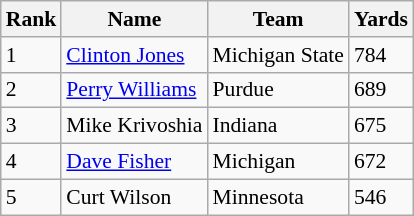<table class="wikitable" style="font-size: 90%">
<tr>
<th>Rank</th>
<th>Name</th>
<th>Team</th>
<th>Yards</th>
</tr>
<tr>
<td>1</td>
<td><a href='#'>Clinton Jones</a></td>
<td>Michigan State</td>
<td>784</td>
</tr>
<tr>
<td>2</td>
<td><a href='#'>Perry Williams</a></td>
<td>Purdue</td>
<td>689</td>
</tr>
<tr>
<td>3</td>
<td>Mike Krivoshia</td>
<td>Indiana</td>
<td>675</td>
</tr>
<tr>
<td>4</td>
<td><a href='#'>Dave Fisher</a></td>
<td>Michigan</td>
<td>672</td>
</tr>
<tr>
<td>5</td>
<td>Curt Wilson</td>
<td>Minnesota</td>
<td>546</td>
</tr>
</table>
